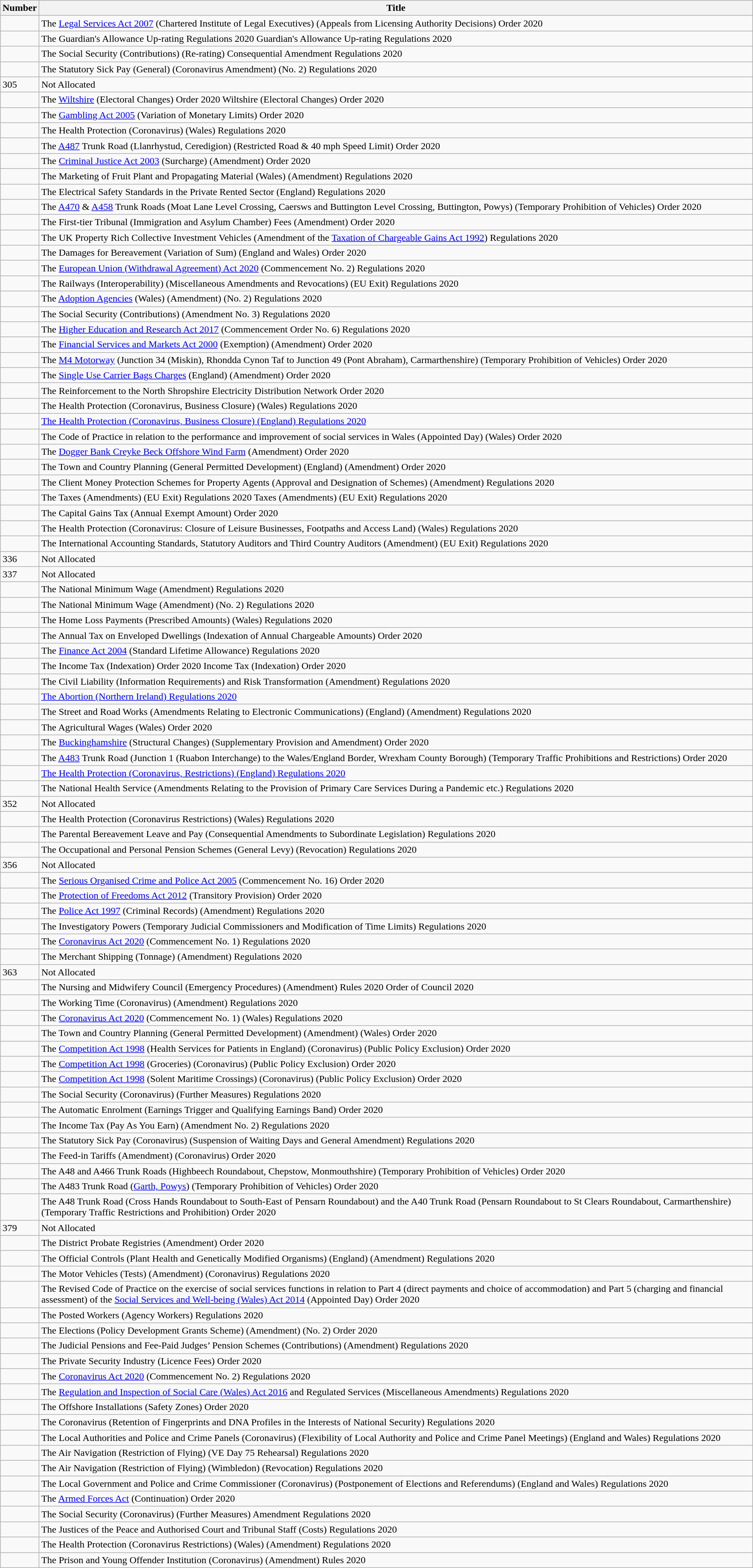<table class="wikitable collapsible collapsed">
<tr>
<th>Number</th>
<th>Title</th>
</tr>
<tr>
<td></td>
<td>The <a href='#'>Legal Services Act 2007</a> (Chartered Institute of Legal Executives) (Appeals from Licensing Authority Decisions) Order 2020</td>
</tr>
<tr>
<td></td>
<td>The Guardian's Allowance Up-rating Regulations 2020 Guardian's Allowance Up-rating Regulations 2020</td>
</tr>
<tr>
<td></td>
<td>The Social Security (Contributions) (Re-rating) Consequential Amendment Regulations 2020</td>
</tr>
<tr>
<td></td>
<td>The Statutory Sick Pay (General) (Coronavirus Amendment) (No. 2) Regulations 2020</td>
</tr>
<tr>
<td>305</td>
<td>Not Allocated</td>
</tr>
<tr>
<td></td>
<td>The <a href='#'>Wiltshire</a> (Electoral Changes) Order 2020 Wiltshire (Electoral Changes) Order 2020</td>
</tr>
<tr>
<td></td>
<td>The <a href='#'>Gambling Act 2005</a> (Variation of Monetary Limits) Order 2020</td>
</tr>
<tr>
<td></td>
<td>The Health Protection (Coronavirus) (Wales) Regulations 2020</td>
</tr>
<tr>
<td></td>
<td>The <a href='#'>A487</a> Trunk Road (Llanrhystud, Ceredigion) (Restricted Road & 40 mph Speed Limit) Order 2020</td>
</tr>
<tr>
<td></td>
<td>The <a href='#'>Criminal Justice Act 2003</a> (Surcharge) (Amendment) Order 2020</td>
</tr>
<tr>
<td></td>
<td>The Marketing of Fruit Plant and Propagating Material (Wales) (Amendment) Regulations 2020</td>
</tr>
<tr>
<td></td>
<td>The Electrical Safety Standards in the Private Rented Sector (England) Regulations 2020</td>
</tr>
<tr>
<td></td>
<td>The <a href='#'>A470</a> & <a href='#'>A458</a> Trunk Roads (Moat Lane Level Crossing, Caersws and Buttington Level Crossing, Buttington, Powys) (Temporary Prohibition of Vehicles) Order 2020</td>
</tr>
<tr>
<td></td>
<td>The First-tier Tribunal (Immigration and Asylum Chamber) Fees (Amendment) Order 2020</td>
</tr>
<tr>
<td></td>
<td>The UK Property Rich Collective Investment Vehicles (Amendment of the <a href='#'>Taxation of Chargeable Gains Act 1992</a>) Regulations 2020</td>
</tr>
<tr>
<td></td>
<td>The Damages for Bereavement (Variation of Sum) (England and Wales) Order 2020</td>
</tr>
<tr>
<td></td>
<td>The <a href='#'>European Union (Withdrawal Agreement) Act 2020</a> (Commencement No. 2) Regulations 2020</td>
</tr>
<tr>
<td></td>
<td>The Railways (Interoperability) (Miscellaneous Amendments and Revocations) (EU Exit) Regulations 2020</td>
</tr>
<tr>
<td></td>
<td>The <a href='#'>Adoption Agencies</a> (Wales) (Amendment) (No. 2) Regulations 2020</td>
</tr>
<tr>
<td></td>
<td>The Social Security (Contributions) (Amendment No. 3) Regulations 2020</td>
</tr>
<tr>
<td></td>
<td>The <a href='#'>Higher Education and Research Act 2017</a> (Commencement Order No. 6) Regulations 2020</td>
</tr>
<tr>
<td></td>
<td>The <a href='#'>Financial Services and Markets Act 2000</a> (Exemption) (Amendment) Order 2020</td>
</tr>
<tr>
<td></td>
<td>The <a href='#'>M4 Motorway</a> (Junction 34 (Miskin), Rhondda Cynon Taf to Junction 49 (Pont Abraham), Carmarthenshire) (Temporary Prohibition of Vehicles) Order 2020</td>
</tr>
<tr>
<td></td>
<td>The <a href='#'>Single Use Carrier Bags Charges</a> (England) (Amendment) Order 2020</td>
</tr>
<tr>
<td></td>
<td>The Reinforcement to the North Shropshire Electricity Distribution Network Order 2020</td>
</tr>
<tr>
<td></td>
<td>The Health Protection (Coronavirus, Business Closure) (Wales) Regulations 2020</td>
</tr>
<tr>
<td></td>
<td><a href='#'>The Health Protection (Coronavirus, Business Closure) (England) Regulations 2020</a></td>
</tr>
<tr>
<td></td>
<td>The Code of Practice in relation to the performance and improvement of social services in Wales (Appointed Day) (Wales) Order 2020</td>
</tr>
<tr>
<td></td>
<td>The <a href='#'>Dogger Bank Creyke Beck Offshore Wind Farm</a> (Amendment) Order 2020</td>
</tr>
<tr>
<td></td>
<td>The Town and Country Planning (General Permitted Development) (England) (Amendment) Order 2020</td>
</tr>
<tr>
<td></td>
<td>The Client Money Protection Schemes for Property Agents (Approval and Designation of Schemes) (Amendment) Regulations 2020</td>
</tr>
<tr>
<td></td>
<td>The Taxes (Amendments) (EU Exit) Regulations 2020 Taxes (Amendments) (EU Exit) Regulations 2020</td>
</tr>
<tr>
<td></td>
<td>The Capital Gains Tax (Annual Exempt Amount) Order 2020</td>
</tr>
<tr>
<td></td>
<td>The Health Protection (Coronavirus: Closure of Leisure Businesses, Footpaths and Access Land) (Wales) Regulations 2020</td>
</tr>
<tr>
<td></td>
<td>The International Accounting Standards, Statutory Auditors and Third Country Auditors (Amendment) (EU Exit) Regulations 2020</td>
</tr>
<tr>
<td>336</td>
<td>Not Allocated</td>
</tr>
<tr>
<td>337</td>
<td>Not Allocated</td>
</tr>
<tr>
<td></td>
<td>The National Minimum Wage (Amendment) Regulations 2020</td>
</tr>
<tr>
<td></td>
<td>The National Minimum Wage (Amendment) (No. 2) Regulations 2020</td>
</tr>
<tr>
<td></td>
<td>The Home Loss Payments (Prescribed Amounts) (Wales) Regulations 2020</td>
</tr>
<tr>
<td></td>
<td>The Annual Tax on Enveloped Dwellings (Indexation of Annual Chargeable Amounts) Order 2020</td>
</tr>
<tr>
<td></td>
<td>The <a href='#'>Finance Act 2004</a> (Standard Lifetime Allowance) Regulations 2020</td>
</tr>
<tr>
<td></td>
<td>The Income Tax (Indexation) Order 2020 Income Tax (Indexation) Order 2020</td>
</tr>
<tr>
<td></td>
<td>The Civil Liability (Information Requirements) and Risk Transformation (Amendment) Regulations 2020</td>
</tr>
<tr>
<td></td>
<td><a href='#'>The Abortion (Northern Ireland) Regulations 2020</a></td>
</tr>
<tr>
<td></td>
<td>The Street and Road Works (Amendments Relating to Electronic Communications) (England) (Amendment) Regulations 2020</td>
</tr>
<tr>
<td></td>
<td>The Agricultural Wages (Wales) Order 2020</td>
</tr>
<tr>
<td></td>
<td>The <a href='#'>Buckinghamshire</a> (Structural Changes) (Supplementary Provision and Amendment) Order 2020</td>
</tr>
<tr>
<td></td>
<td>The <a href='#'>A483</a> Trunk Road (Junction 1 (Ruabon Interchange) to the Wales/England Border, Wrexham County Borough) (Temporary Traffic Prohibitions and Restrictions) Order 2020</td>
</tr>
<tr>
<td></td>
<td><a href='#'>The Health Protection (Coronavirus, Restrictions) (England) Regulations 2020</a></td>
</tr>
<tr>
<td></td>
<td>The National Health Service (Amendments Relating to the Provision of Primary Care Services During a Pandemic etc.) Regulations 2020</td>
</tr>
<tr>
<td>352</td>
<td>Not Allocated</td>
</tr>
<tr>
<td></td>
<td>The Health Protection (Coronavirus Restrictions) (Wales) Regulations 2020</td>
</tr>
<tr>
<td></td>
<td>The Parental Bereavement Leave and Pay (Consequential Amendments to Subordinate Legislation) Regulations 2020</td>
</tr>
<tr>
<td></td>
<td>The Occupational and Personal Pension Schemes (General Levy) (Revocation) Regulations 2020</td>
</tr>
<tr>
<td>356</td>
<td>Not Allocated</td>
</tr>
<tr>
<td></td>
<td>The <a href='#'>Serious Organised Crime and Police Act 2005</a> (Commencement No. 16) Order 2020</td>
</tr>
<tr>
<td></td>
<td>The <a href='#'>Protection of Freedoms Act 2012</a> (Transitory Provision) Order 2020</td>
</tr>
<tr>
<td></td>
<td>The <a href='#'>Police Act 1997</a> (Criminal Records) (Amendment) Regulations 2020</td>
</tr>
<tr>
<td></td>
<td>The Investigatory Powers (Temporary Judicial Commissioners and Modification of Time Limits) Regulations 2020</td>
</tr>
<tr>
<td></td>
<td>The <a href='#'>Coronavirus Act 2020</a> (Commencement No. 1) Regulations 2020</td>
</tr>
<tr>
<td></td>
<td>The Merchant Shipping (Tonnage) (Amendment) Regulations 2020</td>
</tr>
<tr>
<td>363</td>
<td>Not Allocated</td>
</tr>
<tr>
<td></td>
<td>The Nursing and Midwifery Council (Emergency Procedures) (Amendment) Rules 2020 Order of Council 2020</td>
</tr>
<tr>
<td></td>
<td>The Working Time (Coronavirus) (Amendment) Regulations 2020</td>
</tr>
<tr>
<td></td>
<td>The <a href='#'>Coronavirus Act 2020</a> (Commencement No. 1) (Wales) Regulations 2020</td>
</tr>
<tr>
<td></td>
<td>The Town and Country Planning (General Permitted Development) (Amendment) (Wales) Order 2020</td>
</tr>
<tr>
<td></td>
<td>The <a href='#'>Competition Act 1998</a> (Health Services for Patients in England) (Coronavirus) (Public Policy Exclusion) Order 2020</td>
</tr>
<tr>
<td></td>
<td>The <a href='#'>Competition Act 1998</a> (Groceries) (Coronavirus) (Public Policy Exclusion) Order 2020</td>
</tr>
<tr>
<td></td>
<td>The <a href='#'>Competition Act 1998</a> (Solent Maritime Crossings) (Coronavirus) (Public Policy Exclusion) Order 2020</td>
</tr>
<tr>
<td></td>
<td>The Social Security (Coronavirus) (Further Measures) Regulations 2020</td>
</tr>
<tr>
<td></td>
<td>The Automatic Enrolment (Earnings Trigger and Qualifying Earnings Band) Order 2020</td>
</tr>
<tr>
<td></td>
<td>The Income Tax (Pay As You Earn) (Amendment No. 2) Regulations 2020</td>
</tr>
<tr>
<td></td>
<td>The Statutory Sick Pay (Coronavirus) (Suspension of Waiting Days and General Amendment) Regulations 2020</td>
</tr>
<tr>
<td></td>
<td>The Feed-in Tariffs (Amendment) (Coronavirus) Order 2020</td>
</tr>
<tr>
<td></td>
<td>The A48 and A466 Trunk Roads (Highbeech Roundabout, Chepstow, Monmouthshire) (Temporary Prohibition of Vehicles) Order 2020</td>
</tr>
<tr>
<td></td>
<td>The A483 Trunk Road (<a href='#'>Garth, Powys</a>) (Temporary Prohibition of Vehicles) Order 2020</td>
</tr>
<tr>
<td></td>
<td>The A48 Trunk Road (Cross Hands Roundabout to South-East of Pensarn Roundabout) and the A40 Trunk Road (Pensarn Roundabout to St Clears Roundabout, Carmarthenshire) (Temporary Traffic Restrictions and Prohibition) Order 2020</td>
</tr>
<tr>
<td>379</td>
<td>Not Allocated</td>
</tr>
<tr>
<td></td>
<td>The District Probate Registries (Amendment) Order 2020</td>
</tr>
<tr>
<td></td>
<td>The Official Controls (Plant Health and Genetically Modified Organisms) (England) (Amendment) Regulations 2020</td>
</tr>
<tr>
<td></td>
<td>The Motor Vehicles (Tests) (Amendment) (Coronavirus) Regulations 2020</td>
</tr>
<tr>
<td></td>
<td>The Revised Code of Practice on the exercise of social services functions in relation to Part 4 (direct payments and choice of accommodation) and Part 5 (charging and financial assessment) of the <a href='#'>Social Services and Well-being (Wales) Act 2014</a> (Appointed Day) Order 2020</td>
</tr>
<tr>
<td></td>
<td>The Posted Workers (Agency Workers) Regulations 2020</td>
</tr>
<tr>
<td></td>
<td>The Elections (Policy Development Grants Scheme) (Amendment) (No. 2) Order 2020</td>
</tr>
<tr>
<td></td>
<td>The Judicial Pensions and Fee-Paid Judges’ Pension Schemes (Contributions) (Amendment) Regulations 2020</td>
</tr>
<tr>
<td></td>
<td>The Private Security Industry (Licence Fees) Order 2020</td>
</tr>
<tr>
<td></td>
<td>The <a href='#'>Coronavirus Act 2020</a> (Commencement No. 2) Regulations 2020</td>
</tr>
<tr>
<td></td>
<td>The <a href='#'>Regulation and Inspection of Social Care (Wales) Act 2016</a> and Regulated Services (Miscellaneous Amendments) Regulations 2020</td>
</tr>
<tr>
<td></td>
<td>The Offshore Installations (Safety Zones) Order 2020</td>
</tr>
<tr>
<td></td>
<td>The Coronavirus (Retention of Fingerprints and DNA Profiles in the Interests of National Security) Regulations 2020</td>
</tr>
<tr>
<td></td>
<td>The Local Authorities and Police and Crime Panels (Coronavirus) (Flexibility of Local Authority and Police and Crime Panel Meetings) (England and Wales) Regulations 2020</td>
</tr>
<tr>
<td></td>
<td>The Air Navigation (Restriction of Flying) (VE Day 75 Rehearsal) Regulations 2020</td>
</tr>
<tr>
<td></td>
<td>The Air Navigation (Restriction of Flying) (Wimbledon) (Revocation) Regulations 2020</td>
</tr>
<tr>
<td></td>
<td>The Local Government and Police and Crime Commissioner (Coronavirus) (Postponement of Elections and Referendums) (England and Wales) Regulations 2020</td>
</tr>
<tr>
<td></td>
<td>The <a href='#'>Armed Forces Act</a> (Continuation) Order 2020</td>
</tr>
<tr>
<td></td>
<td>The Social Security (Coronavirus) (Further Measures) Amendment Regulations 2020</td>
</tr>
<tr>
<td></td>
<td>The Justices of the Peace and Authorised Court and Tribunal Staff (Costs) Regulations 2020</td>
</tr>
<tr>
<td></td>
<td>The Health Protection (Coronavirus Restrictions) (Wales) (Amendment) Regulations 2020</td>
</tr>
<tr>
<td></td>
<td>The Prison and Young Offender Institution (Coronavirus) (Amendment) Rules 2020</td>
</tr>
</table>
